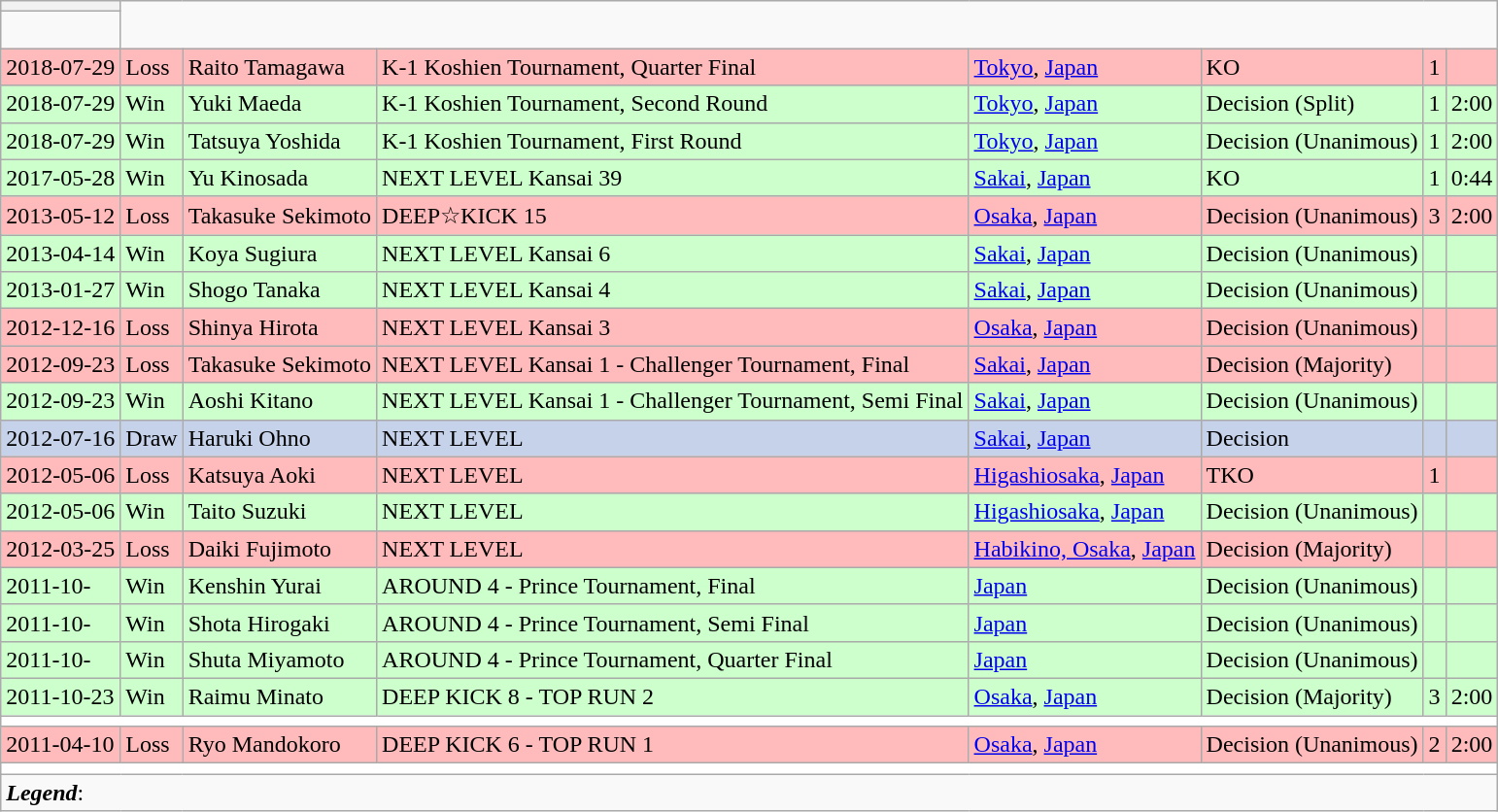<table class="wikitable mw-collapsible mw-collapsed">
<tr>
<th></th>
</tr>
<tr>
<td><br></td>
</tr>
<tr style="background:#fbb;">
<td>2018-07-29</td>
<td>Loss</td>
<td align=left> Raito Tamagawa</td>
<td>K-1 Koshien Tournament, Quarter Final</td>
<td><a href='#'>Tokyo</a>, <a href='#'>Japan</a></td>
<td>KO</td>
<td>1</td>
<td></td>
</tr>
<tr style="background:#CCFFCC;">
<td>2018-07-29</td>
<td>Win</td>
<td align=left> Yuki Maeda</td>
<td>K-1 Koshien Tournament, Second Round</td>
<td><a href='#'>Tokyo</a>, <a href='#'>Japan</a></td>
<td>Decision (Split)</td>
<td>1</td>
<td>2:00</td>
</tr>
<tr style="background:#CCFFCC;">
<td>2018-07-29</td>
<td>Win</td>
<td align=left> Tatsuya Yoshida</td>
<td>K-1 Koshien Tournament, First Round</td>
<td><a href='#'>Tokyo</a>, <a href='#'>Japan</a></td>
<td>Decision (Unanimous)</td>
<td>1</td>
<td>2:00</td>
</tr>
<tr style="background:#cfc;">
<td>2017-05-28</td>
<td>Win</td>
<td align=left> Yu Kinosada</td>
<td>NEXT LEVEL Kansai 39</td>
<td><a href='#'>Sakai</a>, <a href='#'>Japan</a></td>
<td>KO</td>
<td>1</td>
<td>0:44</td>
</tr>
<tr style="background:#fbb;">
<td>2013-05-12</td>
<td>Loss</td>
<td align=left> Takasuke Sekimoto</td>
<td>DEEP☆KICK 15</td>
<td><a href='#'>Osaka</a>, <a href='#'>Japan</a></td>
<td>Decision (Unanimous)</td>
<td>3</td>
<td>2:00</td>
</tr>
<tr style="background:#cfc;">
<td>2013-04-14</td>
<td>Win</td>
<td align=left> Koya Sugiura</td>
<td>NEXT LEVEL Kansai 6</td>
<td><a href='#'>Sakai</a>, <a href='#'>Japan</a></td>
<td>Decision (Unanimous)</td>
<td></td>
<td></td>
</tr>
<tr style="background:#cfc;">
<td>2013-01-27</td>
<td>Win</td>
<td align=left> Shogo Tanaka</td>
<td>NEXT LEVEL Kansai 4</td>
<td><a href='#'>Sakai</a>, <a href='#'>Japan</a></td>
<td>Decision (Unanimous)</td>
<td></td>
<td></td>
</tr>
<tr style="background:#fbb;">
<td>2012-12-16</td>
<td>Loss</td>
<td align=left> Shinya Hirota</td>
<td>NEXT LEVEL Kansai 3</td>
<td><a href='#'>Osaka</a>, <a href='#'>Japan</a></td>
<td>Decision (Unanimous)</td>
<td></td>
<td></td>
</tr>
<tr style="background:#fbb;">
<td>2012-09-23</td>
<td>Loss</td>
<td align=left> Takasuke Sekimoto</td>
<td>NEXT LEVEL Kansai 1 - Challenger Tournament, Final</td>
<td><a href='#'>Sakai</a>, <a href='#'>Japan</a></td>
<td>Decision (Majority)</td>
<td></td>
<td></td>
</tr>
<tr style="background:#cfc;">
<td>2012-09-23</td>
<td>Win</td>
<td align=left> Aoshi Kitano</td>
<td>NEXT LEVEL Kansai 1 - Challenger Tournament, Semi Final</td>
<td><a href='#'>Sakai</a>, <a href='#'>Japan</a></td>
<td>Decision (Unanimous)</td>
<td></td>
<td></td>
</tr>
<tr style="background:#c5d2ea;">
<td>2012-07-16</td>
<td>Draw</td>
<td align=left> Haruki Ohno</td>
<td>NEXT LEVEL</td>
<td><a href='#'>Sakai</a>, <a href='#'>Japan</a></td>
<td>Decision</td>
<td></td>
<td></td>
</tr>
<tr style="background:#fbb;">
<td>2012-05-06</td>
<td>Loss</td>
<td align=left> Katsuya Aoki</td>
<td>NEXT LEVEL</td>
<td><a href='#'>Higashiosaka</a>, <a href='#'>Japan</a></td>
<td>TKO</td>
<td>1</td>
<td></td>
</tr>
<tr style="background:#cfc;">
<td>2012-05-06</td>
<td>Win</td>
<td align=left> Taito Suzuki</td>
<td>NEXT LEVEL</td>
<td><a href='#'>Higashiosaka</a>, <a href='#'>Japan</a></td>
<td>Decision (Unanimous)</td>
<td></td>
<td></td>
</tr>
<tr style="background:#fbb;">
<td>2012-03-25</td>
<td>Loss</td>
<td align=left> Daiki Fujimoto</td>
<td>NEXT LEVEL</td>
<td><a href='#'>Habikino, Osaka</a>, <a href='#'>Japan</a></td>
<td>Decision (Majority)</td>
<td></td>
<td></td>
</tr>
<tr style="background:#cfc;">
<td>2011-10-</td>
<td>Win</td>
<td align=left> Kenshin Yurai</td>
<td>AROUND 4 - Prince Tournament, Final</td>
<td><a href='#'>Japan</a></td>
<td>Decision (Unanimous)</td>
<td></td>
<td></td>
</tr>
<tr style="background:#cfc;">
<td>2011-10-</td>
<td>Win</td>
<td align=left> Shota Hirogaki</td>
<td>AROUND 4 - Prince Tournament, Semi Final</td>
<td><a href='#'>Japan</a></td>
<td>Decision (Unanimous)</td>
<td></td>
<td></td>
</tr>
<tr style="background:#cfc;">
<td>2011-10-</td>
<td>Win</td>
<td align=left> Shuta Miyamoto</td>
<td>AROUND 4 - Prince Tournament, Quarter Final</td>
<td><a href='#'>Japan</a></td>
<td>Decision (Unanimous)</td>
<td></td>
<td></td>
</tr>
<tr style="background:#cfc;">
<td>2011-10-23</td>
<td>Win</td>
<td align=left> Raimu Minato</td>
<td>DEEP KICK 8 - TOP RUN 2</td>
<td><a href='#'>Osaka</a>, <a href='#'>Japan</a></td>
<td>Decision (Majority)</td>
<td>3</td>
<td>2:00</td>
</tr>
<tr>
<th style=background:white colspan=9></th>
</tr>
<tr style="background:#fbb;">
<td>2011-04-10</td>
<td>Loss</td>
<td align=left> Ryo Mandokoro</td>
<td>DEEP KICK 6 - TOP RUN 1</td>
<td><a href='#'>Osaka</a>, <a href='#'>Japan</a></td>
<td>Decision (Unanimous)</td>
<td>2</td>
<td>2:00</td>
</tr>
<tr>
<th style=background:white colspan=9></th>
</tr>
<tr>
<td colspan=9><strong><em>Legend</em></strong>:    <br></td>
</tr>
</table>
